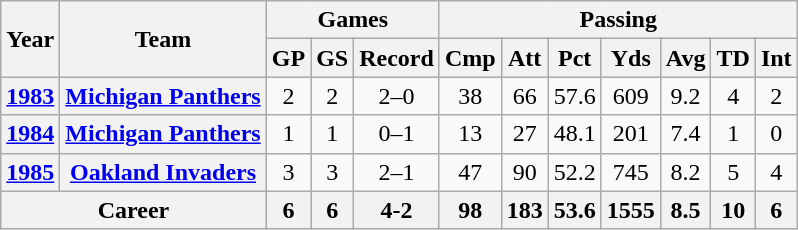<table class="wikitable" style="text-align:center">
<tr>
<th rowspan="2">Year</th>
<th rowspan="2">Team</th>
<th colspan="3">Games</th>
<th colspan="7">Passing</th>
</tr>
<tr>
<th>GP</th>
<th>GS</th>
<th>Record</th>
<th>Cmp</th>
<th>Att</th>
<th>Pct</th>
<th>Yds</th>
<th>Avg</th>
<th>TD</th>
<th>Int</th>
</tr>
<tr>
<th><a href='#'>1983</a></th>
<th><a href='#'>Michigan Panthers</a></th>
<td>2</td>
<td>2</td>
<td>2–0</td>
<td>38</td>
<td>66</td>
<td>57.6</td>
<td>609</td>
<td>9.2</td>
<td>4</td>
<td>2</td>
</tr>
<tr>
<th><a href='#'>1984</a></th>
<th><a href='#'>Michigan Panthers</a></th>
<td>1</td>
<td>1</td>
<td>0–1</td>
<td>13</td>
<td>27</td>
<td>48.1</td>
<td>201</td>
<td>7.4</td>
<td>1</td>
<td>0</td>
</tr>
<tr>
<th><a href='#'>1985</a></th>
<th><a href='#'>Oakland Invaders</a></th>
<td>3</td>
<td>3</td>
<td>2–1</td>
<td>47</td>
<td>90</td>
<td>52.2</td>
<td>745</td>
<td>8.2</td>
<td>5</td>
<td>4</td>
</tr>
<tr>
<th colspan="2">Career</th>
<th>6</th>
<th>6</th>
<th>4-2</th>
<th>98</th>
<th>183</th>
<th>53.6</th>
<th>1555</th>
<th>8.5</th>
<th>10</th>
<th>6</th>
</tr>
</table>
